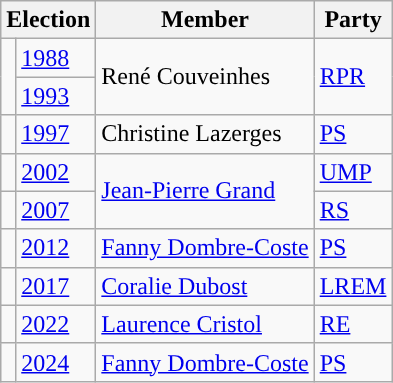<table class="wikitable">
<tr>
<th colspan="2">Election</th>
<th>Member</th>
<th>Party</th>
</tr>
<tr>
<td rowspan="2" style="color:inherit;background-color: "></td>
<td><a href='#'>1988</a></td>
<td rowspan="2">René Couveinhes</td>
<td rowspan="2"><a href='#'>RPR</a></td>
</tr>
<tr>
<td><a href='#'>1993</a></td>
</tr>
<tr>
<td style="color:inherit;background-color: "></td>
<td><a href='#'>1997</a></td>
<td>Christine Lazerges</td>
<td><a href='#'>PS</a></td>
</tr>
<tr>
<td style="color:inherit;background-color: "></td>
<td><a href='#'>2002</a></td>
<td rowspan="2"><a href='#'>Jean-Pierre Grand</a></td>
<td><a href='#'>UMP</a></td>
</tr>
<tr>
<td style="color:inherit;background-color: "></td>
<td><a href='#'>2007</a></td>
<td><a href='#'>RS</a></td>
</tr>
<tr>
<td style="color:inherit;background-color: "></td>
<td><a href='#'>2012</a></td>
<td><a href='#'>Fanny Dombre-Coste</a></td>
<td><a href='#'>PS</a></td>
</tr>
<tr>
<td style="color:inherit;background-color: "></td>
<td><a href='#'>2017</a></td>
<td><a href='#'>Coralie Dubost</a></td>
<td><a href='#'>LREM</a></td>
</tr>
<tr>
<td style="color:inherit;background-color: "></td>
<td><a href='#'>2022</a></td>
<td><a href='#'>Laurence Cristol</a></td>
<td><a href='#'>RE</a></td>
</tr>
<tr>
<td style="color:inherit;background-color: "></td>
<td><a href='#'>2024</a></td>
<td><a href='#'>Fanny Dombre-Coste</a></td>
<td><a href='#'>PS</a></td>
</tr>
</table>
